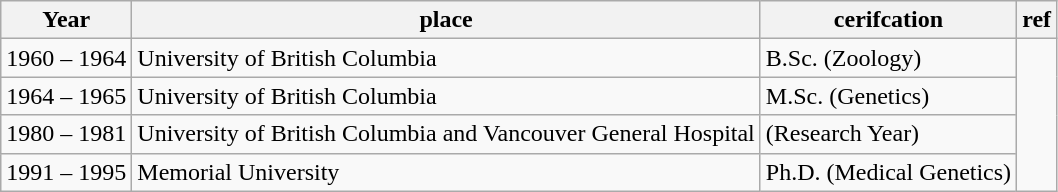<table class="wikitable">
<tr>
<th>Year</th>
<th>place</th>
<th>cerifcation</th>
<th>ref</th>
</tr>
<tr>
<td>1960 – 1964</td>
<td>University of British Columbia</td>
<td>B.Sc. (Zoology)</td>
<td rowspan="4"></td>
</tr>
<tr>
<td>1964 – 1965</td>
<td>University of British Columbia</td>
<td>M.Sc. (Genetics)</td>
</tr>
<tr>
<td>1980 – 1981</td>
<td>University of British Columbia and Vancouver General Hospital</td>
<td>(Research Year)</td>
</tr>
<tr>
<td>1991 – 1995</td>
<td>Memorial University</td>
<td>Ph.D. (Medical Genetics)</td>
</tr>
</table>
